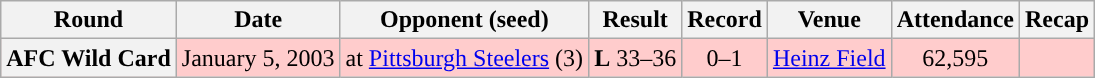<table class="wikitable" style="text-align:center">
<tr>
<th>Round</th>
<th>Date</th>
<th>Opponent (seed)</th>
<th>Result</th>
<th>Record</th>
<th>Venue</th>
<th>Attendance</th>
<th>Recap</th>
</tr>
<tr style="background:#fcc">
<th>AFC Wild Card</th>
<td>January 5, 2003</td>
<td>at <a href='#'>Pittsburgh Steelers</a> (3)</td>
<td><strong>L</strong> 33–36</td>
<td>0–1</td>
<td><a href='#'>Heinz Field</a></td>
<td>62,595</td>
<td></td>
</tr>
</table>
